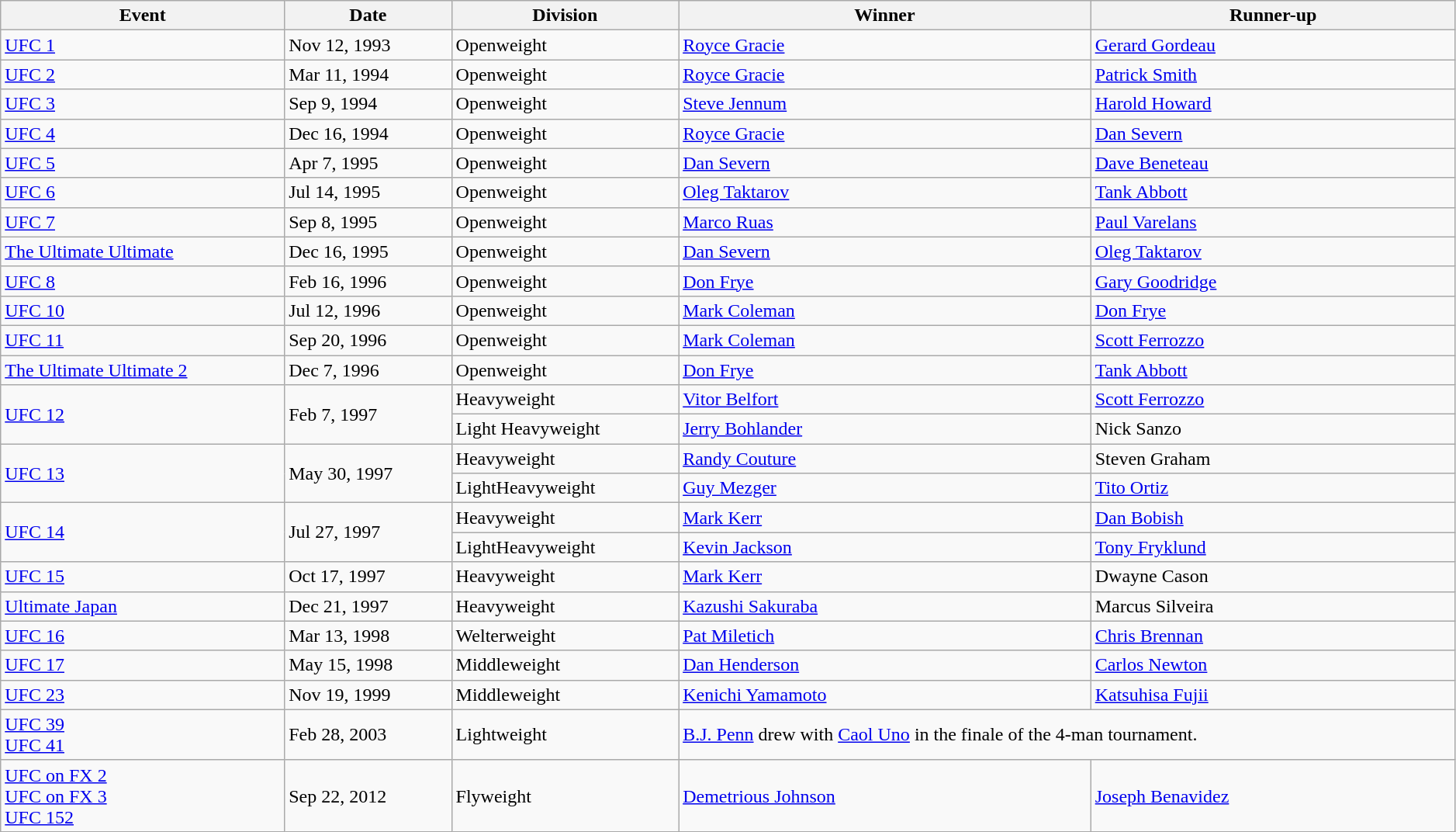<table class="wikitable" style="width:99%;">
<tr>
<th>Event</th>
<th>Date</th>
<th>Division</th>
<th>Winner</th>
<th>Runner-up</th>
</tr>
<tr>
<td><a href='#'>UFC 1</a></td>
<td>Nov 12, 1993</td>
<td>Openweight</td>
<td> <a href='#'>Royce Gracie</a></td>
<td> <a href='#'>Gerard Gordeau</a></td>
</tr>
<tr>
<td><a href='#'>UFC 2</a></td>
<td>Mar 11, 1994</td>
<td>Openweight</td>
<td> <a href='#'>Royce Gracie</a> </td>
<td> <a href='#'>Patrick Smith</a></td>
</tr>
<tr>
<td><a href='#'>UFC 3</a></td>
<td>Sep 9, 1994</td>
<td>Openweight</td>
<td> <a href='#'>Steve Jennum</a></td>
<td> <a href='#'>Harold Howard</a></td>
</tr>
<tr>
<td><a href='#'>UFC 4</a></td>
<td>Dec 16, 1994</td>
<td>Openweight</td>
<td> <a href='#'>Royce Gracie</a> </td>
<td> <a href='#'>Dan Severn</a></td>
</tr>
<tr>
<td><a href='#'>UFC 5</a></td>
<td>Apr 7, 1995</td>
<td>Openweight</td>
<td> <a href='#'>Dan Severn</a></td>
<td> <a href='#'>Dave Beneteau</a></td>
</tr>
<tr>
<td><a href='#'>UFC 6</a></td>
<td>Jul 14, 1995</td>
<td>Openweight</td>
<td> <a href='#'>Oleg Taktarov</a></td>
<td> <a href='#'>Tank Abbott</a></td>
</tr>
<tr>
<td><a href='#'>UFC 7</a></td>
<td>Sep 8, 1995</td>
<td>Openweight</td>
<td> <a href='#'>Marco Ruas</a></td>
<td> <a href='#'>Paul Varelans</a></td>
</tr>
<tr>
<td><a href='#'>The Ultimate Ultimate</a></td>
<td>Dec 16, 1995</td>
<td>Openweight</td>
<td> <a href='#'>Dan Severn</a> </td>
<td> <a href='#'>Oleg Taktarov</a></td>
</tr>
<tr>
<td><a href='#'>UFC 8</a></td>
<td>Feb 16, 1996</td>
<td>Openweight</td>
<td> <a href='#'>Don Frye</a></td>
<td> <a href='#'>Gary Goodridge</a></td>
</tr>
<tr>
<td><a href='#'>UFC 10</a></td>
<td>Jul 12, 1996</td>
<td>Openweight</td>
<td> <a href='#'>Mark Coleman</a></td>
<td> <a href='#'>Don Frye</a></td>
</tr>
<tr>
<td><a href='#'>UFC 11</a></td>
<td>Sep 20, 1996</td>
<td>Openweight</td>
<td> <a href='#'>Mark Coleman</a> </td>
<td> <a href='#'>Scott Ferrozzo</a></td>
</tr>
<tr>
<td><a href='#'>The Ultimate Ultimate 2</a></td>
<td>Dec 7, 1996</td>
<td>Openweight</td>
<td> <a href='#'>Don Frye</a> </td>
<td> <a href='#'>Tank Abbott</a></td>
</tr>
<tr>
<td rowspan=2><a href='#'>UFC 12</a></td>
<td rowspan=2>Feb 7, 1997</td>
<td>Heavyweight</td>
<td> <a href='#'>Vitor Belfort</a></td>
<td> <a href='#'>Scott Ferrozzo</a></td>
</tr>
<tr>
<td>Light Heavyweight</td>
<td> <a href='#'>Jerry Bohlander</a></td>
<td> Nick Sanzo</td>
</tr>
<tr>
<td rowspan=2><a href='#'>UFC 13</a></td>
<td rowspan=2>May 30, 1997</td>
<td>Heavyweight</td>
<td> <a href='#'>Randy Couture</a></td>
<td> Steven Graham</td>
</tr>
<tr>
<td>LightHeavyweight</td>
<td> <a href='#'>Guy Mezger</a></td>
<td> <a href='#'>Tito Ortiz</a></td>
</tr>
<tr>
<td rowspan=2><a href='#'>UFC 14</a></td>
<td rowspan=2>Jul 27, 1997</td>
<td>Heavyweight</td>
<td> <a href='#'>Mark Kerr</a></td>
<td> <a href='#'>Dan Bobish</a></td>
</tr>
<tr>
<td>LightHeavyweight</td>
<td> <a href='#'>Kevin Jackson</a></td>
<td> <a href='#'>Tony Fryklund</a></td>
</tr>
<tr>
<td><a href='#'>UFC 15</a></td>
<td>Oct 17, 1997</td>
<td>Heavyweight</td>
<td> <a href='#'>Mark Kerr</a> </td>
<td> Dwayne Cason</td>
</tr>
<tr>
<td><a href='#'>Ultimate Japan</a></td>
<td>Dec 21, 1997</td>
<td>Heavyweight</td>
<td> <a href='#'>Kazushi Sakuraba</a></td>
<td> Marcus Silveira</td>
</tr>
<tr>
<td><a href='#'>UFC 16</a></td>
<td>Mar 13, 1998</td>
<td>Welterweight</td>
<td> <a href='#'>Pat Miletich</a></td>
<td> <a href='#'>Chris Brennan</a></td>
</tr>
<tr>
<td><a href='#'>UFC 17</a></td>
<td>May 15, 1998</td>
<td>Middleweight</td>
<td> <a href='#'>Dan Henderson</a></td>
<td> <a href='#'>Carlos Newton</a></td>
</tr>
<tr>
<td><a href='#'>UFC 23</a></td>
<td>Nov 19, 1999</td>
<td>Middleweight</td>
<td> <a href='#'>Kenichi Yamamoto</a></td>
<td> <a href='#'>Katsuhisa Fujii</a></td>
</tr>
<tr>
<td><a href='#'>UFC 39</a> <br> <a href='#'>UFC 41</a></td>
<td>Feb 28, 2003</td>
<td>Lightweight</td>
<td colspan=2><a href='#'>B.J. Penn</a> drew with <a href='#'>Caol Uno</a> in the finale of the 4-man tournament.</td>
</tr>
<tr>
<td><a href='#'>UFC on FX 2</a> <br> <a href='#'>UFC on FX 3</a> <br> <a href='#'>UFC 152</a></td>
<td>Sep 22, 2012</td>
<td>Flyweight</td>
<td> <a href='#'>Demetrious Johnson</a></td>
<td> <a href='#'>Joseph Benavidez</a></td>
</tr>
</table>
